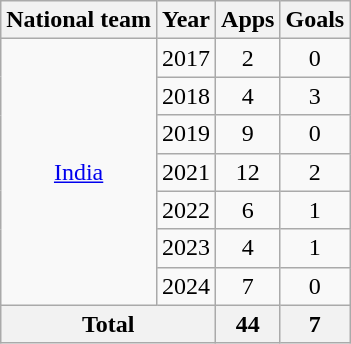<table class="wikitable" style="text-align: center;">
<tr>
<th>National team</th>
<th>Year</th>
<th>Apps</th>
<th>Goals</th>
</tr>
<tr>
<td rowspan="7"><a href='#'>India</a></td>
<td>2017</td>
<td>2</td>
<td>0</td>
</tr>
<tr>
<td>2018</td>
<td>4</td>
<td>3</td>
</tr>
<tr>
<td>2019</td>
<td>9</td>
<td>0</td>
</tr>
<tr>
<td>2021</td>
<td>12</td>
<td>2</td>
</tr>
<tr>
<td>2022</td>
<td>6</td>
<td>1</td>
</tr>
<tr>
<td>2023</td>
<td>4</td>
<td>1</td>
</tr>
<tr>
<td>2024</td>
<td>7</td>
<td>0</td>
</tr>
<tr>
<th colspan="2">Total</th>
<th>44</th>
<th>7</th>
</tr>
</table>
